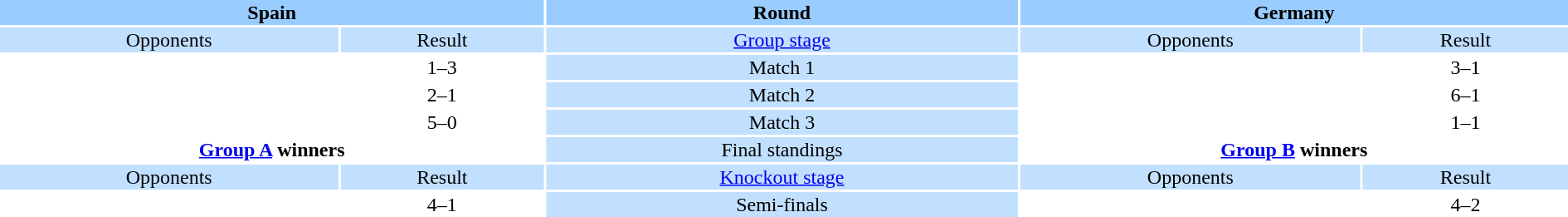<table style="width:100%; text-align:center;">
<tr style="vertical-align:top; background:#99CCFF;">
<th colspan="2">Spain</th>
<th>Round</th>
<th colspan="2">Germany</th>
</tr>
<tr style="vertical-align:top; background:#C1E0FF;">
<td>Opponents</td>
<td>Result</td>
<td><a href='#'>Group stage</a></td>
<td>Opponents</td>
<td>Result</td>
</tr>
<tr>
<td style="text-align:left;"></td>
<td>1–3</td>
<td style="background:#C1E0FF;">Match 1</td>
<td style="text-align:left;"></td>
<td>3–1</td>
</tr>
<tr>
<td style="text-align:left;"></td>
<td>2–1</td>
<td style="background:#C1E0FF;">Match 2</td>
<td style="text-align:left;"></td>
<td>6–1</td>
</tr>
<tr>
<td style="text-align:left;"></td>
<td>5–0</td>
<td style="background:#C1E0FF;">Match 3</td>
<td style="text-align:left;"></td>
<td>1–1</td>
</tr>
<tr>
<td colspan="2" style="text-align:center;"><strong><a href='#'>Group A</a> winners</strong><br><div></div></td>
<td style="background:#C1E0FF;">Final standings</td>
<td colspan="2" style="text-align:center;"><strong><a href='#'>Group B</a> winners</strong><br><div></div></td>
</tr>
<tr style="vertical-align:top; background:#C1E0FF;">
<td>Opponents</td>
<td>Result</td>
<td><a href='#'>Knockout stage</a></td>
<td>Opponents</td>
<td>Result</td>
</tr>
<tr>
<td style="text-align:left;"></td>
<td>4–1</td>
<td style="background:#C1E0FF;">Semi-finals</td>
<td style="text-align:left;"></td>
<td>4–2</td>
</tr>
</table>
